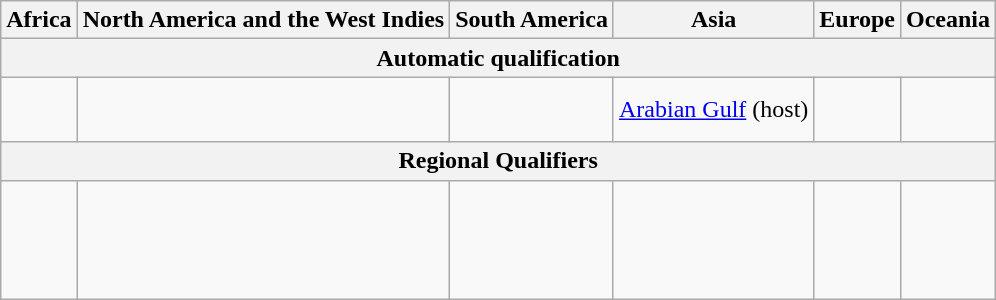<table Class = "wikitable">
<tr>
<th>Africa</th>
<th>North America and the West Indies</th>
<th>South America</th>
<th>Asia</th>
<th>Europe</th>
<th>Oceania</th>
</tr>
<tr>
<th colspan=6>Automatic qualification</th>
</tr>
<tr>
<td></td>
<td></td>
<td></td>
<td> <a href='#'>Arabian Gulf</a> (host)</td>
<td><br><br></td>
<td><br><br></td>
</tr>
<tr>
<th colspan=6>Regional Qualifiers</th>
</tr>
<tr>
<td><br><br></td>
<td><br></td>
<td></td>
<td><br></td>
<td><br><br><br><br></td>
<td><br></td>
</tr>
</table>
